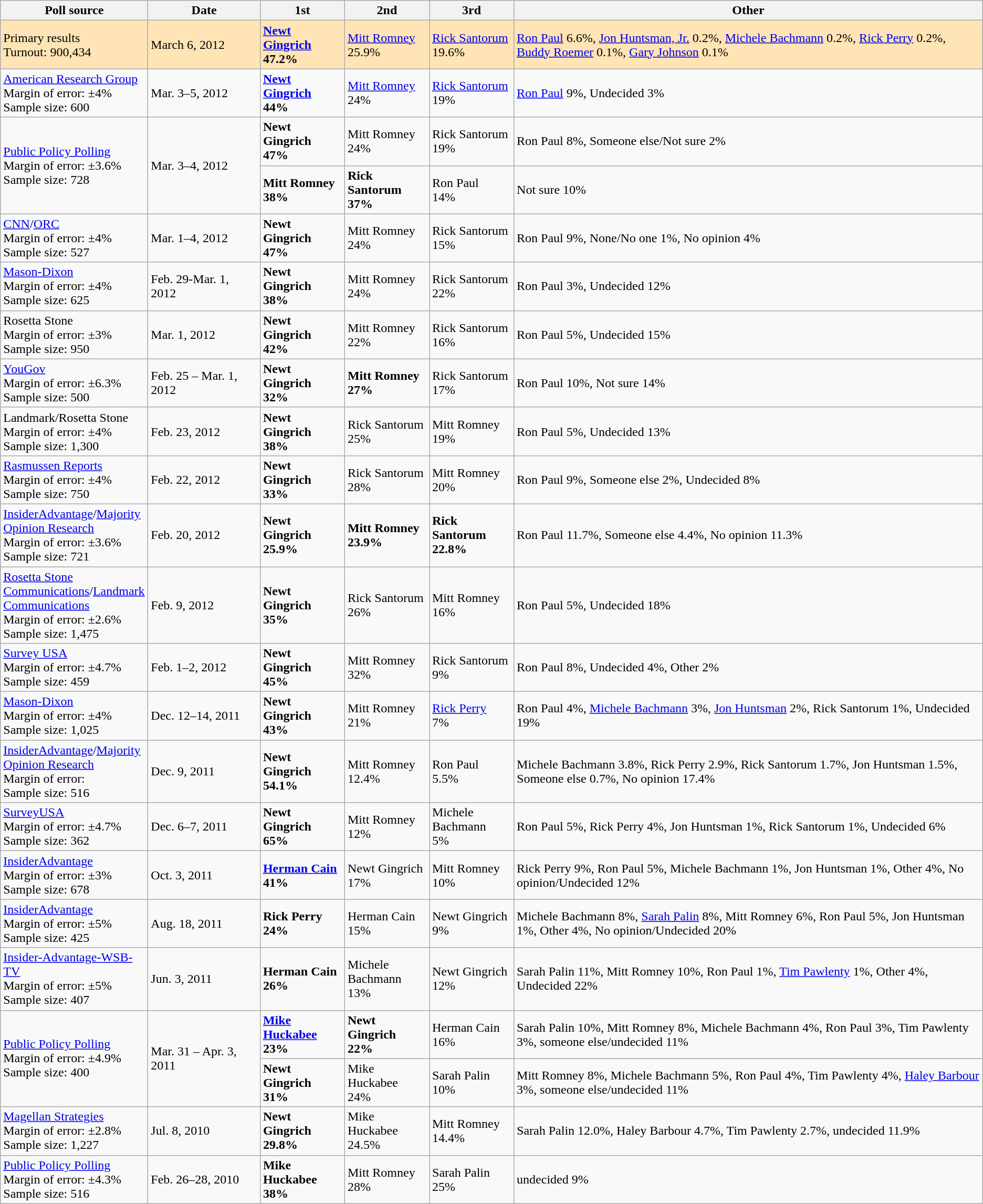<table class="wikitable">
<tr>
<th style="width:180px;">Poll source</th>
<th style="width:135px;">Date</th>
<th style="width:100px;">1st</th>
<th style="width:100px;">2nd</th>
<th style="width:100px;">3rd</th>
<th>Other</th>
</tr>
<tr style="background:Moccasin;">
<td>Primary results<br>Turnout: 900,434</td>
<td>March 6, 2012</td>
<td><strong><a href='#'>Newt Gingrich</a> 47.2% </strong></td>
<td><a href='#'>Mitt Romney</a><br>25.9%</td>
<td><a href='#'>Rick Santorum</a><br>19.6%</td>
<td><a href='#'>Ron Paul</a> 6.6%, <a href='#'>Jon Huntsman, Jr.</a> 0.2%, <a href='#'>Michele Bachmann</a> 0.2%, <a href='#'>Rick Perry</a> 0.2%, <a href='#'>Buddy Roemer</a> 0.1%, <a href='#'>Gary Johnson</a> 0.1%</td>
</tr>
<tr>
<td><a href='#'>American Research Group</a><br>Margin of error: ±4%
<br>Sample size: 600</td>
<td>Mar. 3–5, 2012</td>
<td><strong><a href='#'>Newt Gingrich</a><br> 44%</strong></td>
<td><a href='#'>Mitt Romney</a><br> 24%</td>
<td><a href='#'>Rick Santorum</a><br> 19%</td>
<td><a href='#'>Ron Paul</a> 9%, Undecided 3%</td>
</tr>
<tr>
<td rowspan=2><a href='#'>Public Policy Polling</a><br>Margin of error: ±3.6%
<br>Sample size: 728</td>
<td rowspan=2>Mar. 3–4, 2012</td>
<td><strong>Newt Gingrich<br> 47%</strong></td>
<td>Mitt Romney<br> 24%</td>
<td>Rick Santorum<br> 19%</td>
<td>Ron Paul 8%, Someone else/Not sure 2%</td>
</tr>
<tr>
<td><strong>Mitt Romney<br> 38%</strong></td>
<td><strong>Rick Santorum<br> 37%</strong></td>
<td>Ron Paul<br> 14%</td>
<td>Not sure 10%</td>
</tr>
<tr>
<td><a href='#'>CNN</a>/<a href='#'>ORC</a><br>Margin of error: ±4%
<br>Sample size: 527</td>
<td>Mar. 1–4, 2012</td>
<td><strong>Newt Gingrich<br>47%</strong></td>
<td>Mitt Romney<br>24%</td>
<td>Rick Santorum<br>15%</td>
<td>Ron Paul 9%, None/No one 1%, No opinion 4%</td>
</tr>
<tr>
<td><a href='#'>Mason-Dixon</a><br>Margin of error: ±4%
<br>Sample size: 625</td>
<td>Feb. 29-Mar. 1, 2012</td>
<td><strong>Newt Gingrich<br>38%</strong></td>
<td>Mitt Romney<br>24%</td>
<td>Rick Santorum<br>22%</td>
<td>Ron Paul 3%, Undecided 12%</td>
</tr>
<tr>
<td>Rosetta Stone<br>Margin of error: ±3%
<br>Sample size: 950</td>
<td>Mar. 1, 2012</td>
<td><strong>Newt Gingrich<br>42%</strong></td>
<td>Mitt Romney<br>22%</td>
<td>Rick Santorum<br>16%</td>
<td>Ron Paul 5%, Undecided 15%</td>
</tr>
<tr>
<td><a href='#'>YouGov</a><br>Margin of error: ±6.3%
<br>Sample size: 500</td>
<td>Feb. 25 – Mar. 1, 2012</td>
<td><strong>Newt Gingrich<br>32%</strong></td>
<td><strong>Mitt Romney<br>27%</strong></td>
<td>Rick Santorum<br>17%</td>
<td>Ron Paul 10%, Not sure 14%</td>
</tr>
<tr>
<td>Landmark/Rosetta Stone<br>Margin of error: ±4%
<br>Sample size: 1,300</td>
<td>Feb. 23, 2012</td>
<td><strong>Newt Gingrich<br>38%</strong></td>
<td>Rick Santorum<br>25%</td>
<td>Mitt Romney<br>19%</td>
<td>Ron Paul 5%, Undecided 13%</td>
</tr>
<tr>
<td><a href='#'>Rasmussen Reports</a><br>Margin of error: ±4%
<br>Sample size: 750</td>
<td>Feb. 22, 2012</td>
<td><strong>Newt Gingrich<br>33%</strong></td>
<td>Rick Santorum<br>28%</td>
<td>Mitt Romney<br>20%</td>
<td>Ron Paul 9%, Someone else 2%, Undecided 8%</td>
</tr>
<tr>
<td><a href='#'>InsiderAdvantage</a>/<a href='#'>Majority Opinion Research</a><br>Margin of error: ±3.6%
<br>Sample size: 721</td>
<td>Feb. 20, 2012</td>
<td><strong>Newt Gingrich<br>25.9%</strong></td>
<td><strong>Mitt Romney<br>23.9%</strong></td>
<td><strong>Rick Santorum<br>22.8%</strong></td>
<td>Ron Paul 11.7%, Someone else 4.4%, No opinion 11.3%</td>
</tr>
<tr>
<td><a href='#'>Rosetta Stone Communications</a>/<a href='#'>Landmark Communications</a><br>Margin of error: ±2.6%
<br>Sample size: 1,475</td>
<td>Feb. 9, 2012</td>
<td><strong>Newt Gingrich<br>35%</strong></td>
<td>Rick Santorum<br>26%</td>
<td>Mitt Romney<br>16%</td>
<td>Ron Paul 5%, Undecided 18%</td>
</tr>
<tr>
<td><a href='#'>Survey USA</a><br>Margin of error: ±4.7%
<br>Sample size: 459</td>
<td>Feb. 1–2, 2012</td>
<td><strong>Newt Gingrich<br>45%</strong></td>
<td>Mitt Romney<br>32%</td>
<td>Rick Santorum<br>9%</td>
<td>Ron Paul 8%, Undecided 4%, Other 2%</td>
</tr>
<tr>
<td><a href='#'>Mason-Dixon</a><br>Margin of error: ±4%
<br>Sample size: 1,025</td>
<td>Dec. 12–14, 2011</td>
<td><strong>Newt Gingrich<br>43%</strong></td>
<td>Mitt Romney<br>21%</td>
<td><a href='#'>Rick Perry</a><br>7%</td>
<td>Ron Paul 4%, <a href='#'>Michele Bachmann</a> 3%, <a href='#'>Jon Huntsman</a> 2%, Rick Santorum 1%, Undecided 19%</td>
</tr>
<tr>
<td><a href='#'>InsiderAdvantage</a>/<a href='#'>Majority Opinion Research</a><br>Margin of error:
<br>Sample size: 516</td>
<td>Dec. 9, 2011</td>
<td><strong> Newt Gingrich<br>54.1%</strong></td>
<td>Mitt Romney<br>12.4%</td>
<td>Ron Paul<br>5.5%</td>
<td>Michele Bachmann 3.8%, Rick Perry 2.9%, Rick Santorum 1.7%, Jon Huntsman 1.5%, Someone else 0.7%, No opinion 17.4%</td>
</tr>
<tr>
<td><a href='#'>SurveyUSA</a><br>Margin of error: ±4.7%
<br>Sample size: 362</td>
<td>Dec. 6–7, 2011</td>
<td><strong>Newt Gingrich<br>65%</strong></td>
<td>Mitt Romney<br>12%</td>
<td>Michele Bachmann<br>5%</td>
<td>Ron Paul 5%, Rick Perry 4%, Jon Huntsman 1%, Rick Santorum 1%, Undecided 6%</td>
</tr>
<tr>
<td><a href='#'>InsiderAdvantage</a><br>Margin of error: ±3%
<br>Sample size: 678</td>
<td>Oct. 3, 2011</td>
<td><strong><a href='#'>Herman Cain</a><br>41%</strong></td>
<td>Newt Gingrich<br>17%</td>
<td>Mitt Romney<br>10%</td>
<td>Rick Perry 9%, Ron Paul 5%, Michele Bachmann 1%, Jon Huntsman 1%, Other 4%, No opinion/Undecided 12%</td>
</tr>
<tr>
<td><a href='#'>InsiderAdvantage</a><br>Margin of error: ±5%
<br>Sample size: 425</td>
<td>Aug. 18, 2011</td>
<td><strong>Rick Perry<br>24%</strong></td>
<td>Herman Cain<br>15%</td>
<td>Newt Gingrich<br>9%</td>
<td>Michele Bachmann 8%, <a href='#'>Sarah Palin</a> 8%, Mitt Romney 6%, Ron Paul 5%, Jon Huntsman 1%, Other 4%, No opinion/Undecided 20%</td>
</tr>
<tr>
<td><a href='#'>Insider-Advantage-WSB-TV</a><br>Margin of error: ±5%
<br>Sample size: 407</td>
<td>Jun. 3, 2011</td>
<td><strong>Herman Cain<br>26%</strong></td>
<td>Michele Bachmann<br>13%</td>
<td>Newt Gingrich<br>12%</td>
<td>Sarah Palin 11%, Mitt Romney 10%, Ron Paul 1%, <a href='#'>Tim Pawlenty</a> 1%, Other 4%, Undecided 22%</td>
</tr>
<tr>
<td rowspan=2><a href='#'>Public Policy Polling</a><br>Margin of error: ±4.9%
<br>Sample size: 400</td>
<td rowspan=2>Mar. 31 – Apr. 3, 2011</td>
<td><strong><a href='#'>Mike Huckabee</a><br>23%</strong></td>
<td><strong>Newt Gingrich<br>22%</strong></td>
<td>Herman Cain<br>16%</td>
<td>Sarah Palin 10%, Mitt Romney 8%, Michele Bachmann 4%, Ron Paul 3%, Tim Pawlenty 3%, someone else/undecided 11%</td>
</tr>
<tr>
<td><strong>Newt Gingrich<br>31%</strong></td>
<td>Mike Huckabee<br>24%</td>
<td>Sarah Palin<br>10%</td>
<td>Mitt Romney 8%, Michele Bachmann 5%, Ron Paul 4%, Tim Pawlenty 4%, <a href='#'>Haley Barbour</a> 3%, someone else/undecided 11%</td>
</tr>
<tr>
<td><a href='#'>Magellan Strategies</a><br>Margin of error: ±2.8%
<br>Sample size: 1,227</td>
<td>Jul. 8, 2010</td>
<td><strong>Newt Gingrich<br>29.8%</strong></td>
<td>Mike Huckabee<br>24.5%</td>
<td>Mitt Romney<br>14.4%</td>
<td>Sarah Palin 12.0%, Haley Barbour 4.7%, Tim Pawlenty 2.7%, undecided 11.9%</td>
</tr>
<tr>
<td><a href='#'>Public Policy Polling</a><br>Margin of error: ±4.3%
<br>Sample size: 516</td>
<td>Feb. 26–28, 2010</td>
<td><strong>Mike Huckabee 38%</strong></td>
<td>Mitt Romney<br>28%</td>
<td>Sarah Palin<br>25%</td>
<td>undecided 9%</td>
</tr>
</table>
